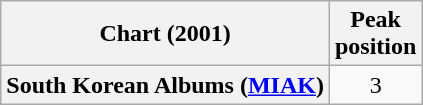<table class="wikitable plainrowheaders">
<tr>
<th scope="col">Chart (2001)</th>
<th scope="col">Peak<br>position</th>
</tr>
<tr>
<th scope="row">South Korean Albums (<a href='#'>MIAK</a>)</th>
<td align="center">3</td>
</tr>
</table>
